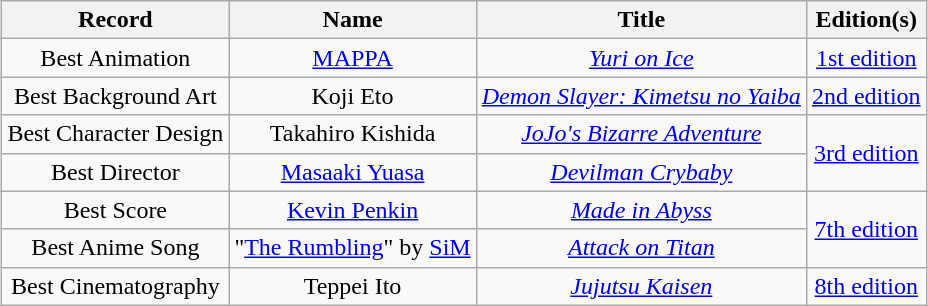<table class="wikitable plainrowheaders sortable" style="text-align:center;margin:auto;">
<tr>
<th>Record</th>
<th>Name</th>
<th>Title</th>
<th>Edition(s)</th>
</tr>
<tr>
<td>Best Animation</td>
<td><a href='#'>MAPPA</a></td>
<td><em><a href='#'>Yuri on Ice</a></em></td>
<td><a href='#'>1st edition</a></td>
</tr>
<tr>
<td>Best Background Art</td>
<td>Koji Eto</td>
<td><em><a href='#'>Demon Slayer: Kimetsu no Yaiba</a></em> </td>
<td><a href='#'>2nd edition</a></td>
</tr>
<tr>
<td>Best Character Design</td>
<td>Takahiro Kishida</td>
<td><em><a href='#'>JoJo's Bizarre Adventure</a></em> </td>
<td rowspan="2"><a href='#'>3rd edition</a></td>
</tr>
<tr>
<td>Best Director</td>
<td><a href='#'>Masaaki Yuasa</a></td>
<td><em><a href='#'>Devilman Crybaby</a></em></td>
</tr>
<tr>
<td>Best Score</td>
<td><a href='#'>Kevin Penkin</a></td>
<td><em><a href='#'>Made in Abyss</a></em></td>
<td rowspan="2"><a href='#'>7th edition</a></td>
</tr>
<tr>
<td>Best Anime Song</td>
<td>"<a href='#'>The Rumbling</a>" by <a href='#'>SiM</a></td>
<td><em><a href='#'>Attack on Titan</a></em> </td>
</tr>
<tr>
<td>Best Cinematography</td>
<td>Teppei Ito</td>
<td><em><a href='#'>Jujutsu Kaisen</a></em> </td>
<td><a href='#'>8th edition</a></td>
</tr>
</table>
